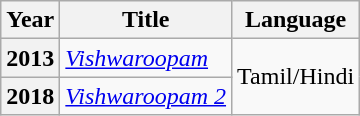<table class="wikitable plainrowheaders sortable">
<tr>
<th scope="col">Year</th>
<th scope="col">Title</th>
<th scope="col">Language</th>
</tr>
<tr>
<th scope="row">2013</th>
<td><em><a href='#'>Vishwaroopam</a></em></td>
<td rowspan="2">Tamil/Hindi</td>
</tr>
<tr>
<th scope="row">2018</th>
<td><em><a href='#'>Vishwaroopam 2</a></em></td>
</tr>
</table>
